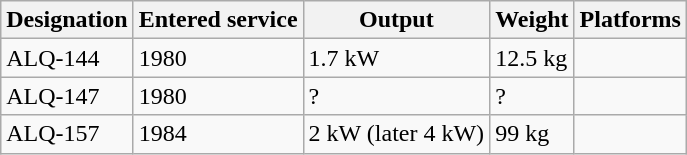<table class="wikitable">
<tr>
<th>Designation</th>
<th>Entered service</th>
<th>Output</th>
<th>Weight</th>
<th>Platforms</th>
</tr>
<tr>
<td>ALQ-144</td>
<td>1980</td>
<td>1.7 kW</td>
<td>12.5 kg</td>
<td></td>
</tr>
<tr>
<td>ALQ-147</td>
<td>1980</td>
<td>?</td>
<td>?</td>
<td></td>
</tr>
<tr>
<td>ALQ-157</td>
<td>1984</td>
<td>2 kW (later 4 kW)</td>
<td>99 kg</td>
<td></td>
</tr>
</table>
